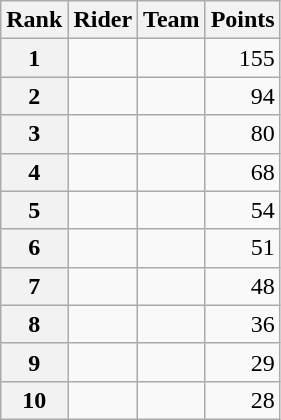<table class="wikitable">
<tr>
<th scope="col">Rank</th>
<th scope="col">Rider</th>
<th scope="col">Team</th>
<th scope="col">Points</th>
</tr>
<tr>
<th scope="row">1</th>
<td>   </td>
<td></td>
<td style="text-align:right;">155</td>
</tr>
<tr>
<th scope="row">2</th>
<td></td>
<td></td>
<td style="text-align:right;">94</td>
</tr>
<tr>
<th scope="row">3</th>
<td></td>
<td></td>
<td style="text-align:right;">80</td>
</tr>
<tr>
<th scope="row">4</th>
<td></td>
<td></td>
<td style="text-align:right;">68</td>
</tr>
<tr>
<th scope="row">5</th>
<td></td>
<td></td>
<td style="text-align:right;">54</td>
</tr>
<tr>
<th scope="row">6</th>
<td></td>
<td></td>
<td style="text-align:right;">51</td>
</tr>
<tr>
<th scope="row">7</th>
<td></td>
<td></td>
<td style="text-align:right;">48</td>
</tr>
<tr>
<th scope="row">8</th>
<td></td>
<td></td>
<td style="text-align:right;">36</td>
</tr>
<tr>
<th scope="row">9</th>
<td></td>
<td></td>
<td style="text-align:right;">29</td>
</tr>
<tr>
<th scope="row">10</th>
<td></td>
<td></td>
<td style="text-align:right;">28</td>
</tr>
</table>
